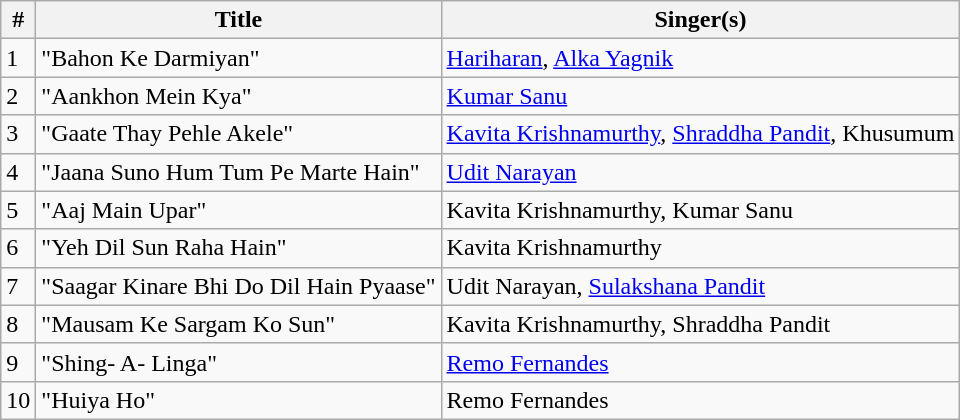<table class="wikitable sortable">
<tr>
<th>#</th>
<th>Title</th>
<th>Singer(s)</th>
</tr>
<tr>
<td>1</td>
<td>"Bahon Ke Darmiyan"</td>
<td><a href='#'>Hariharan</a>, <a href='#'>Alka Yagnik</a></td>
</tr>
<tr>
<td>2</td>
<td>"Aankhon Mein Kya"</td>
<td><a href='#'>Kumar Sanu</a></td>
</tr>
<tr>
<td>3</td>
<td>"Gaate Thay Pehle Akele"</td>
<td><a href='#'>Kavita Krishnamurthy</a>, <a href='#'>Shraddha Pandit</a>, Khusumum</td>
</tr>
<tr>
<td>4</td>
<td>"Jaana Suno Hum Tum Pe Marte Hain"</td>
<td><a href='#'>Udit Narayan</a></td>
</tr>
<tr>
<td>5</td>
<td>"Aaj Main Upar"</td>
<td>Kavita Krishnamurthy, Kumar Sanu</td>
</tr>
<tr>
<td>6</td>
<td>"Yeh Dil Sun Raha Hain"</td>
<td>Kavita Krishnamurthy</td>
</tr>
<tr>
<td>7</td>
<td>"Saagar Kinare Bhi Do Dil Hain Pyaase"</td>
<td>Udit Narayan, <a href='#'>Sulakshana Pandit</a></td>
</tr>
<tr>
<td>8</td>
<td>"Mausam Ke Sargam Ko Sun"</td>
<td>Kavita Krishnamurthy, Shraddha Pandit</td>
</tr>
<tr>
<td>9</td>
<td>"Shing- A- Linga"</td>
<td><a href='#'>Remo Fernandes</a></td>
</tr>
<tr>
<td>10</td>
<td>"Huiya Ho"</td>
<td>Remo Fernandes</td>
</tr>
</table>
